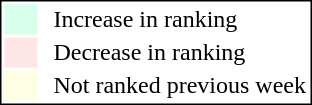<table style="border:1px solid black; float:right;">
<tr>
<td style="background:#D8FFEB; width:20px;"></td>
<td> </td>
<td>Increase in ranking</td>
</tr>
<tr>
<td style="background:#FFE6E6; width:20px;"></td>
<td> </td>
<td>Decrease in ranking</td>
</tr>
<tr>
<td style="background:#FFFFE6; width:20px;"></td>
<td> </td>
<td>Not ranked previous week</td>
</tr>
</table>
